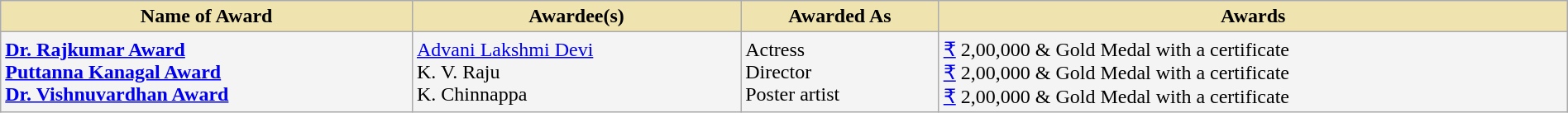<table class="wikitable" style="width:100%;">
<tr>
<th style="background-color:#EFE4B0;">Name of Award</th>
<th style="background-color:#EFE4B0;">Awardee(s)</th>
<th style="background-color:#EFE4B0;">Awarded As</th>
<th style="background-color:#EFE4B0;">Awards</th>
</tr>
<tr style="background-color:#F4F4F4">
<td><strong><a href='#'>Dr. Rajkumar Award</a></strong><br><strong><a href='#'>Puttanna Kanagal Award</a></strong><br><strong><a href='#'>Dr. Vishnuvardhan Award</a></strong></td>
<td><a href='#'>Advani Lakshmi Devi</a><br>K. V. Raju<br> K. Chinnappa</td>
<td>Actress<br>Director<br>Poster artist</td>
<td><a href='#'>₹</a> 2,00,000 & Gold Medal with a certificate<br><a href='#'>₹</a> 2,00,000 & Gold Medal with a certificate<br><a href='#'>₹</a> 2,00,000 & Gold Medal with a certificate</td>
</tr>
</table>
